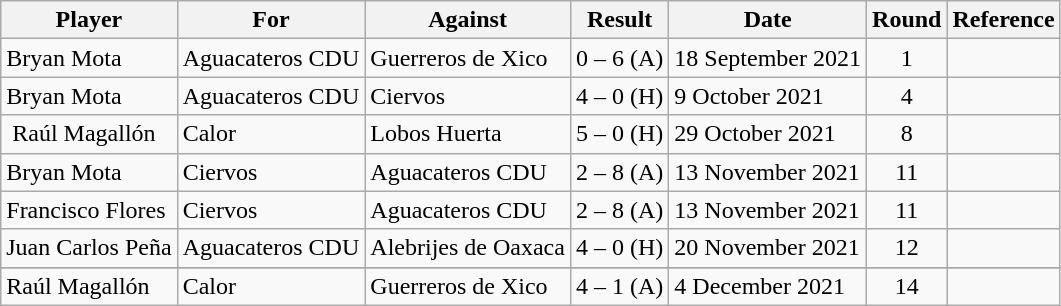<table class="wikitable sortable">
<tr>
<th>Player</th>
<th>For</th>
<th>Against</th>
<th>Result</th>
<th>Date</th>
<th>Round</th>
<th>Reference</th>
</tr>
<tr>
<td> Bryan Mota</td>
<td>Aguacateros CDU</td>
<td>Guerreros de Xico</td>
<td align=center>0 – 6 (A)</td>
<td>18 September 2021</td>
<td align=center>1</td>
<td align=center></td>
</tr>
<tr>
<td> Bryan Mota</td>
<td>Aguacateros CDU</td>
<td>Ciervos</td>
<td align=center>4 – 0 (H)</td>
<td>9 October 2021</td>
<td align=center>4</td>
<td align=center></td>
</tr>
<tr>
<td> Raúl Magallón</td>
<td>Calor</td>
<td>Lobos Huerta</td>
<td align=center>5 – 0 (H)</td>
<td>29 October 2021</td>
<td align=center>8</td>
<td align=center></td>
</tr>
<tr>
<td> Bryan Mota</td>
<td>Ciervos</td>
<td>Aguacateros CDU</td>
<td align=center>2 – 8 (A)</td>
<td>13 November 2021</td>
<td align=center>11</td>
<td align=center></td>
</tr>
<tr>
<td> Francisco Flores</td>
<td>Ciervos</td>
<td>Aguacateros CDU</td>
<td align=center>2 – 8 (A)</td>
<td>13 November 2021</td>
<td align=center>11</td>
<td align=center></td>
</tr>
<tr>
<td> Juan Carlos Peña</td>
<td>Aguacateros CDU</td>
<td>Alebrijes de Oaxaca</td>
<td align=center>4 – 0 (H)</td>
<td>20 November 2021</td>
<td align=center>12</td>
<td align=center></td>
</tr>
<tr>
</tr>
<tr>
<td> Raúl Magallón</td>
<td>Calor</td>
<td>Guerreros de Xico</td>
<td align=center>4 – 1 (A)</td>
<td>4 December 2021</td>
<td align=center>14</td>
<td align=center></td>
</tr>
</table>
